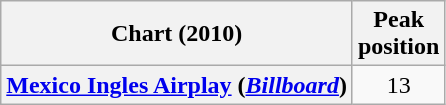<table class="wikitable sortable plainrowheaders" style="text-align:center">
<tr>
<th scope="col">Chart (2010)</th>
<th scope="col">Peak<br>position</th>
</tr>
<tr>
<th scope="row"><a href='#'>Mexico Ingles Airplay</a> (<em><a href='#'>Billboard</a></em>)</th>
<td>13</td>
</tr>
</table>
